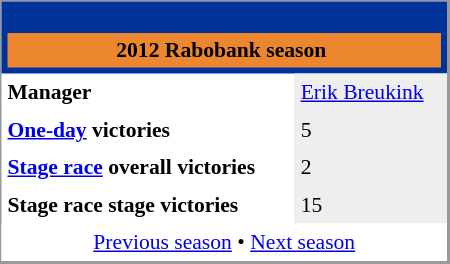<table align="right" cellpadding="4" cellspacing="0" style="margin-left:1em; width:300px; font-size:90%; border:1px solid #999; border-right-width:2px; border-bottom-width:2px; background-color:white;">
<tr>
<th colspan="2" style="background-color:#003399;"><br><table style="background:#EC872F;text-align:center;width:100%;">
<tr>
<td style="background:#EC872F;" align="center" width="100%"><span> 2012 Rabobank season</span></td>
<td padding=15px></td>
</tr>
</table>
</th>
</tr>
<tr>
<td><strong>Manager</strong></td>
<td bgcolor=#EEEEEE><a href='#'>Erik Breukink</a></td>
</tr>
<tr>
<td><strong><a href='#'>One-day</a> victories</strong></td>
<td bgcolor=#EEEEEE>5</td>
</tr>
<tr>
<td><strong><a href='#'>Stage race</a> overall victories</strong></td>
<td bgcolor=#EEEEEE>2</td>
</tr>
<tr>
<td><strong>Stage race stage victories</strong></td>
<td bgcolor=#EEEEEE>15</td>
</tr>
<tr>
<td colspan="2" bgcolor="white" align="center"><a href='#'>Previous season</a> • <a href='#'>Next season</a></td>
</tr>
</table>
